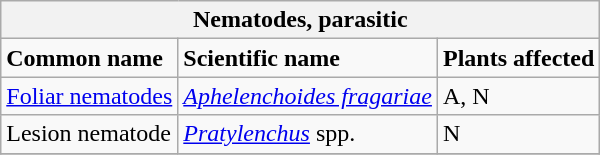<table class="wikitable" style="clear">
<tr>
<th colspan=3><strong>Nematodes, parasitic</strong><br></th>
</tr>
<tr>
<td><strong>Common name</strong></td>
<td><strong>Scientific name</strong></td>
<td><strong>Plants affected</strong></td>
</tr>
<tr>
<td><a href='#'>Foliar nematodes</a></td>
<td><em><a href='#'>Aphelenchoides fragariae</a></em></td>
<td>A, N</td>
</tr>
<tr>
<td>Lesion nematode</td>
<td><em><a href='#'>Pratylenchus</a></em> spp.</td>
<td>N</td>
</tr>
<tr>
</tr>
</table>
